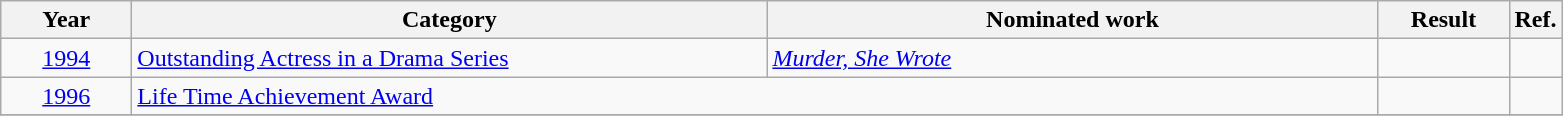<table class=wikitable>
<tr>
<th scope="col" style="width:5em;">Year</th>
<th scope="col" style="width:26em;">Category</th>
<th scope="col" style="width:25em;">Nominated work</th>
<th scope="col" style="width:5em;">Result</th>
<th>Ref.</th>
</tr>
<tr>
<td style="text-align:center;"><a href='#'>1994</a></td>
<td><a href='#'>Outstanding Actress in a Drama Series</a></td>
<td><em><a href='#'>Murder, She Wrote</a></em></td>
<td></td>
<td style="text-align:center;"></td>
</tr>
<tr>
<td style="text-align:center;"><a href='#'>1996</a></td>
<td colspan=2><a href='#'>Life Time Achievement Award</a></td>
<td></td>
<td style="text-align:center;"></td>
</tr>
<tr>
</tr>
</table>
